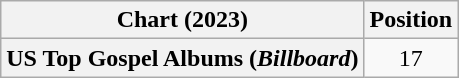<table class="wikitable plainrowheaders">
<tr>
<th scope="col">Chart (2023)</th>
<th scope="col">Position</th>
</tr>
<tr>
<th scope="row">US Top Gospel Albums (<em>Billboard</em>)</th>
<td style="text-align:center;">17</td>
</tr>
</table>
